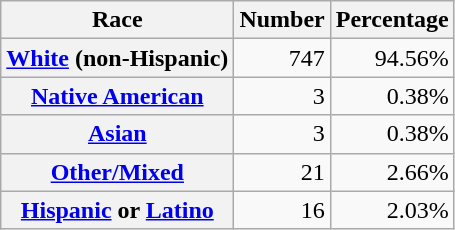<table class="wikitable" style="text-align:right">
<tr>
<th scope="col">Race</th>
<th scope="col">Number</th>
<th scope="col">Percentage</th>
</tr>
<tr>
<th scope="row"><a href='#'>White</a> (non-Hispanic)</th>
<td>747</td>
<td>94.56%</td>
</tr>
<tr>
<th scope="row"><a href='#'>Native American</a></th>
<td>3</td>
<td>0.38%</td>
</tr>
<tr>
<th scope="row"><a href='#'>Asian</a></th>
<td>3</td>
<td>0.38%</td>
</tr>
<tr>
<th scope="row"><a href='#'>Other/Mixed</a></th>
<td>21</td>
<td>2.66%</td>
</tr>
<tr>
<th scope="row"><a href='#'>Hispanic</a> or <a href='#'>Latino</a></th>
<td>16</td>
<td>2.03%</td>
</tr>
</table>
